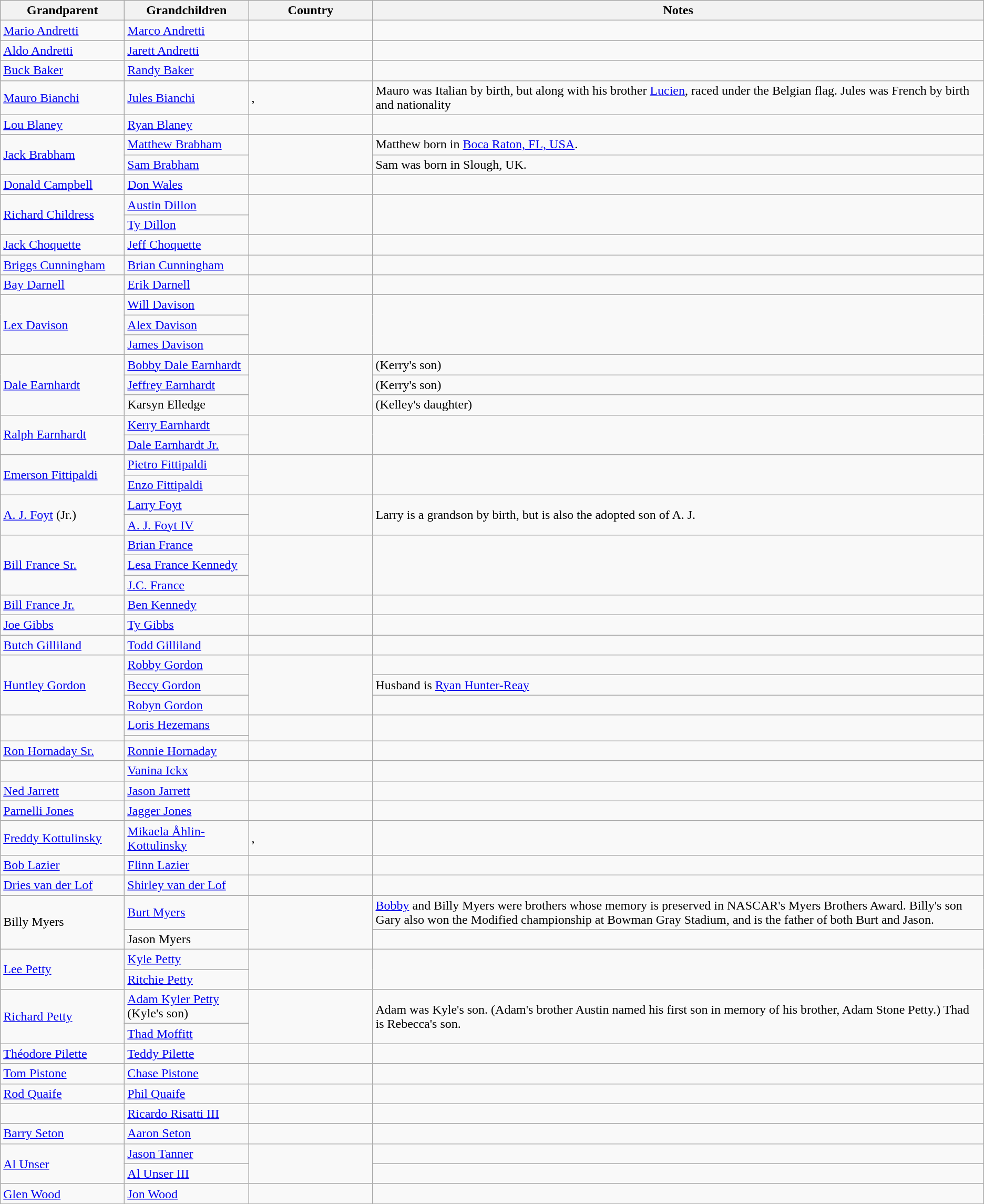<table class="wikitable sortable" border="1">
<tr>
<th width="150">Grandparent</th>
<th width="150">Grandchildren</th>
<th width="150">Country</th>
<th width="*">Notes</th>
</tr>
<tr>
<td><a href='#'>Mario Andretti</a></td>
<td><a href='#'>Marco Andretti</a></td>
<td></td>
<td></td>
</tr>
<tr>
<td><a href='#'>Aldo Andretti</a></td>
<td><a href='#'>Jarett Andretti</a></td>
<td></td>
<td></td>
</tr>
<tr>
<td><a href='#'>Buck Baker</a></td>
<td><a href='#'>Randy Baker</a></td>
<td></td>
<td></td>
</tr>
<tr>
<td><a href='#'>Mauro Bianchi</a></td>
<td><a href='#'>Jules Bianchi</a></td>
<td>, </td>
<td>Mauro was Italian by birth, but along with his brother <a href='#'>Lucien</a>, raced under the Belgian flag. Jules was French by birth and nationality</td>
</tr>
<tr>
<td><a href='#'>Lou Blaney</a></td>
<td><a href='#'>Ryan Blaney</a></td>
<td></td>
<td></td>
</tr>
<tr>
<td rowspan="2"><a href='#'>Jack Brabham</a></td>
<td><a href='#'>Matthew Brabham</a></td>
<td rowspan="2"> <br> <br></td>
<td>Matthew born in <a href='#'>Boca Raton, FL, USA</a>.</td>
</tr>
<tr>
<td><a href='#'>Sam Brabham</a></td>
<td>Sam was born in Slough, UK.</td>
</tr>
<tr>
<td><a href='#'>Donald Campbell</a></td>
<td><a href='#'>Don Wales</a></td>
<td></td>
<td></td>
</tr>
<tr>
<td rowspan=2><a href='#'>Richard Childress</a></td>
<td><a href='#'>Austin Dillon</a></td>
<td rowspan=2></td>
<td rowspan=2></td>
</tr>
<tr>
<td><a href='#'>Ty Dillon</a></td>
</tr>
<tr>
<td><a href='#'>Jack Choquette</a></td>
<td><a href='#'>Jeff Choquette</a></td>
<td></td>
<td></td>
</tr>
<tr>
<td><a href='#'>Briggs Cunningham</a></td>
<td><a href='#'>Brian Cunningham</a></td>
<td></td>
<td></td>
</tr>
<tr>
<td><a href='#'>Bay Darnell</a></td>
<td><a href='#'>Erik Darnell</a></td>
<td></td>
<td></td>
</tr>
<tr>
<td rowspan=3><a href='#'>Lex Davison</a></td>
<td><a href='#'>Will Davison</a></td>
<td rowspan=3></td>
<td rowspan=3></td>
</tr>
<tr>
<td><a href='#'>Alex Davison</a></td>
</tr>
<tr>
<td><a href='#'>James Davison</a></td>
</tr>
<tr>
<td rowspan=3><a href='#'>Dale Earnhardt</a></td>
<td><a href='#'>Bobby Dale Earnhardt</a></td>
<td rowspan=3></td>
<td>(Kerry's son)</td>
</tr>
<tr>
<td><a href='#'>Jeffrey Earnhardt</a></td>
<td>(Kerry's son)</td>
</tr>
<tr>
<td>Karsyn Elledge</td>
<td>(Kelley's daughter)</td>
</tr>
<tr>
<td rowspan=2><a href='#'>Ralph Earnhardt</a></td>
<td><a href='#'>Kerry Earnhardt</a></td>
<td rowspan=2></td>
<td rowspan=2></td>
</tr>
<tr>
<td><a href='#'>Dale Earnhardt Jr.</a></td>
</tr>
<tr>
<td rowspan=2><a href='#'>Emerson Fittipaldi</a></td>
<td><a href='#'>Pietro Fittipaldi</a></td>
<td rowspan=2></td>
<td rowspan=2></td>
</tr>
<tr>
<td><a href='#'>Enzo Fittipaldi</a></td>
</tr>
<tr>
<td rowspan=2><a href='#'>A. J. Foyt</a> (Jr.)</td>
<td><a href='#'>Larry Foyt</a></td>
<td rowspan=2></td>
<td rowspan=2>Larry is a grandson by birth, but is also the adopted son of A. J.</td>
</tr>
<tr>
<td><a href='#'>A. J. Foyt IV</a></td>
</tr>
<tr>
<td rowspan="3"><a href='#'>Bill France Sr.</a></td>
<td><a href='#'>Brian France</a></td>
<td rowspan="3"></td>
<td rowspan=3></td>
</tr>
<tr>
<td><a href='#'>Lesa France Kennedy</a></td>
</tr>
<tr>
<td><a href='#'>J.C. France</a></td>
</tr>
<tr>
<td><a href='#'>Bill France Jr.</a></td>
<td><a href='#'>Ben Kennedy</a></td>
<td></td>
<td></td>
</tr>
<tr>
<td><a href='#'>Joe Gibbs</a></td>
<td><a href='#'>Ty Gibbs</a></td>
<td></td>
<td></td>
</tr>
<tr>
<td><a href='#'>Butch Gilliland</a></td>
<td><a href='#'>Todd Gilliland</a></td>
<td></td>
<td></td>
</tr>
<tr>
<td rowspan=3><a href='#'>Huntley Gordon</a></td>
<td><a href='#'>Robby Gordon</a></td>
<td rowspan=3></td>
<td></td>
</tr>
<tr>
<td><a href='#'>Beccy Gordon</a></td>
<td>Husband is <a href='#'>Ryan Hunter-Reay</a></td>
</tr>
<tr>
<td><a href='#'>Robyn Gordon</a></td>
<td></td>
</tr>
<tr>
<td rowspan=2></td>
<td><a href='#'>Loris Hezemans</a></td>
<td rowspan=2></td>
<td rowspan=2></td>
</tr>
<tr>
<td></td>
</tr>
<tr>
<td><a href='#'>Ron Hornaday Sr.</a></td>
<td><a href='#'>Ronnie Hornaday</a></td>
<td></td>
<td></td>
</tr>
<tr>
<td></td>
<td><a href='#'>Vanina Ickx</a></td>
<td></td>
<td></td>
</tr>
<tr>
<td><a href='#'>Ned Jarrett</a></td>
<td><a href='#'>Jason Jarrett</a></td>
<td></td>
<td></td>
</tr>
<tr>
<td><a href='#'>Parnelli Jones</a></td>
<td><a href='#'>Jagger Jones</a></td>
<td></td>
<td></td>
</tr>
<tr>
<td><a href='#'>Freddy Kottulinsky</a></td>
<td><a href='#'>Mikaela Åhlin-Kottulinsky</a></td>
<td>, </td>
<td></td>
</tr>
<tr>
<td><a href='#'>Bob Lazier</a></td>
<td><a href='#'>Flinn Lazier</a></td>
<td></td>
<td></td>
</tr>
<tr>
<td><a href='#'>Dries van der Lof</a></td>
<td><a href='#'>Shirley van der Lof</a></td>
<td></td>
<td></td>
</tr>
<tr>
<td rowspan="2">Billy Myers</td>
<td><a href='#'>Burt Myers</a></td>
<td rowspan="2"></td>
<td><a href='#'>Bobby</a> and Billy Myers were brothers whose memory is preserved in NASCAR's Myers Brothers Award.  Billy's son Gary also won the Modified championship at Bowman Gray Stadium, and is the father of both Burt and Jason.</td>
</tr>
<tr>
<td>Jason Myers</td>
<td></td>
</tr>
<tr>
<td rowspan="2"><a href='#'>Lee Petty</a></td>
<td><a href='#'>Kyle Petty</a></td>
<td rowspan="2"></td>
<td rowspan=2></td>
</tr>
<tr>
<td><a href='#'>Ritchie Petty</a></td>
</tr>
<tr>
<td rowspan="2"><a href='#'>Richard Petty</a></td>
<td><a href='#'>Adam Kyler Petty</a> (Kyle's son)</td>
<td rowspan="2"></td>
<td rowspan="2">Adam was Kyle's son.  (Adam's brother Austin named his first son in memory of his brother, Adam Stone Petty.)  Thad is Rebecca's son.</td>
</tr>
<tr>
<td><a href='#'>Thad Moffitt</a></td>
</tr>
<tr>
<td><a href='#'>Théodore Pilette</a></td>
<td><a href='#'>Teddy Pilette</a></td>
<td></td>
<td></td>
</tr>
<tr>
<td><a href='#'>Tom Pistone</a></td>
<td><a href='#'>Chase Pistone</a></td>
<td></td>
<td></td>
</tr>
<tr>
<td><a href='#'>Rod Quaife</a></td>
<td><a href='#'>Phil Quaife</a></td>
<td></td>
<td></td>
</tr>
<tr>
<td></td>
<td><a href='#'>Ricardo Risatti III</a></td>
<td></td>
<td></td>
</tr>
<tr>
<td><a href='#'>Barry Seton</a></td>
<td><a href='#'>Aaron Seton</a></td>
<td></td>
<td></td>
</tr>
<tr>
<td rowspan=2><a href='#'>Al Unser</a></td>
<td><a href='#'>Jason Tanner</a></td>
<td rowspan="2"></td>
<td></td>
</tr>
<tr>
<td><a href='#'>Al Unser III</a></td>
<td></td>
</tr>
<tr>
<td><a href='#'>Glen Wood</a></td>
<td><a href='#'>Jon Wood</a></td>
<td></td>
<td></td>
</tr>
</table>
